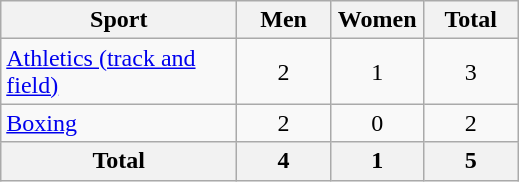<table class="wikitable sortable" style="text-align:center;">
<tr>
<th width=150>Sport</th>
<th width=55>Men</th>
<th width=55>Women</th>
<th width=55>Total</th>
</tr>
<tr>
<td align=left><a href='#'>Athletics (track and field)</a></td>
<td>2</td>
<td>1</td>
<td>3</td>
</tr>
<tr>
<td align=left><a href='#'>Boxing</a></td>
<td>2</td>
<td>0</td>
<td>2</td>
</tr>
<tr>
<th>Total</th>
<th>4</th>
<th>1</th>
<th>5</th>
</tr>
</table>
